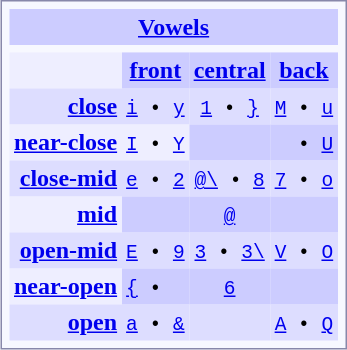<table cellpadding="3" cellspacing="0" style="border: 1px solid #8888aa; background: #f7f8ff; padding: 5px; margin: 0 15px 0 15px; text-align: center;">
<tr>
<td style="background: #ccf;" colspan="6"><strong><a href='#'>Vowels</a></strong></td>
</tr>
<tr>
<td style="height: 5px; padding: 0;" colspan="6"></td>
</tr>
<tr style="background: #eef; ">
<th></th>
<th style="background: #ccf;"><a href='#'>front</a></th>
<th style="background: #ccf;"><a href='#'>central</a></th>
<th style="background: #ccf;"><a href='#'>back</a></th>
</tr>
<tr style="background: #ddf;  ">
<th style="text-align: right;"><a href='#'>close</a></th>
<td><code> <a href='#'>i</a> • <a href='#'>y</a> </code></td>
<td><code> <a href='#'>1</a> • <a href='#'>}</a> </code></td>
<td><code> <a href='#'>M</a> • <a href='#'>u</a> </code></td>
</tr>
<tr style="background: #eef; ">
<th style="text-align: right;"><a href='#'>near-close</a></th>
<td><code> <a href='#'>I</a> • <a href='#'>Y</a> </code></td>
<td style="background: #ccf;"></td>
<td style="background: #ccf; text-align: right;"><code> • <a href='#'>U</a> </code></td>
</tr>
<tr style="background: #ddf; ">
<th style="text-align: right;"><a href='#'>close-mid</a></th>
<td><code> <a href='#'>e</a> • <a href='#'>2</a> </code></td>
<td><code> <a href='#'>@\</a> • <a href='#'>8</a> </code></td>
<td><code> <a href='#'>7</a> • <a href='#'>o</a> </code></td>
</tr>
<tr style="background: #eef; ">
<th align="right"  style="padding-right: 3px;"><a href='#'>mid</a></th>
<td style="background: #ccf;"></td>
<td style="background: #ccf;"><code> <a href='#'>@</a> </code></td>
<td style="background: #ccf;"></td>
</tr>
<tr style="background: #ddf; ">
<th style="text-align: right;"><a href='#'>open-mid</a></th>
<td><code> <a href='#'>E</a> • <a href='#'>9</a> </code></td>
<td><code> <a href='#'>3</a> • <a href='#'>3\</a> </code></td>
<td><code> <a href='#'>V</a> • <a href='#'>O</a> </code></td>
</tr>
<tr style="background: #eef; ">
<th style="text-align: right;"><a href='#'>near-open</a></th>
<td style="background: #ccf; text-align: left;"><code> <a href='#'>{</a> •</code></td>
<td style="background: #ccf;"><code> <a href='#'>6</a> </code></td>
<td style="background: #ccf;"></td>
</tr>
<tr style="background: #ddf; ">
<th style="text-align: right;"><a href='#'>open</a></th>
<td><code> <a href='#'>a</a> • <a href='#'>&</a> </code></td>
<td></td>
<td><code> <a href='#'>A</a> • <a href='#'>Q</a> </code></td>
</tr>
</table>
